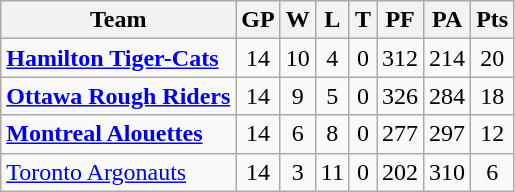<table class="wikitable">
<tr>
<th>Team</th>
<th>GP</th>
<th>W</th>
<th>L</th>
<th>T</th>
<th>PF</th>
<th>PA</th>
<th>Pts</th>
</tr>
<tr align="center">
<td align="left"><strong><a href='#'>Hamilton Tiger-Cats</a></strong></td>
<td>14</td>
<td>10</td>
<td>4</td>
<td>0</td>
<td>312</td>
<td>214</td>
<td>20</td>
</tr>
<tr align="center">
<td align="left"><strong><a href='#'>Ottawa Rough Riders</a></strong></td>
<td>14</td>
<td>9</td>
<td>5</td>
<td>0</td>
<td>326</td>
<td>284</td>
<td>18</td>
</tr>
<tr align="center">
<td align="left"><strong><a href='#'>Montreal Alouettes</a></strong></td>
<td>14</td>
<td>6</td>
<td>8</td>
<td>0</td>
<td>277</td>
<td>297</td>
<td>12</td>
</tr>
<tr align="center">
<td align="left"><a href='#'>Toronto Argonauts</a></td>
<td>14</td>
<td>3</td>
<td>11</td>
<td>0</td>
<td>202</td>
<td>310</td>
<td>6</td>
</tr>
</table>
